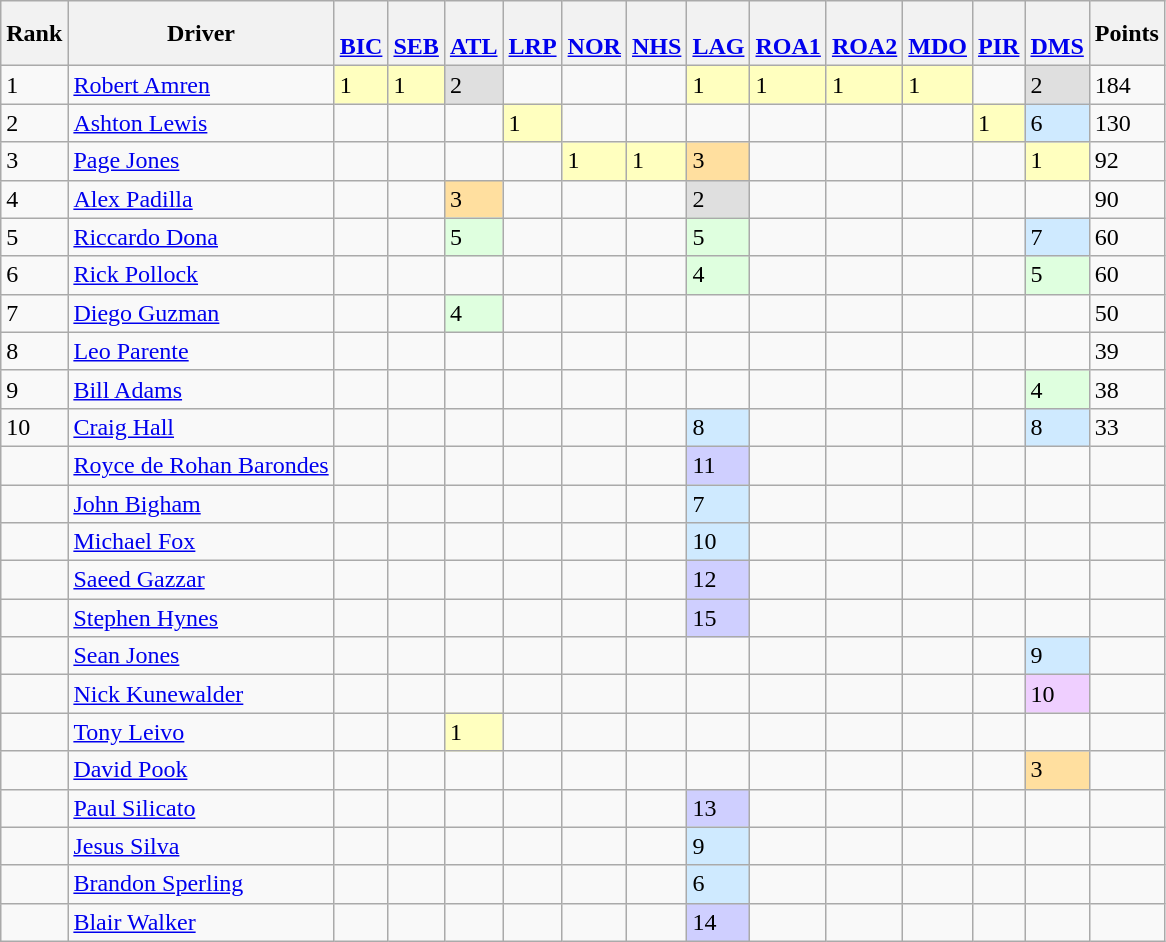<table class="wikitable">
<tr>
<th>Rank</th>
<th>Driver</th>
<th> <br> <a href='#'>BIC</a></th>
<th> <br>  <a href='#'>SEB</a></th>
<th> <br> <a href='#'>ATL</a></th>
<th> <br> <a href='#'>LRP</a></th>
<th> <br> <a href='#'>NOR</a></th>
<th> <br> <a href='#'>NHS</a></th>
<th> <br> <a href='#'>LAG</a></th>
<th> <br> <a href='#'>ROA1</a></th>
<th> <br> <a href='#'>ROA2</a></th>
<th> <br> <a href='#'>MDO</a></th>
<th> <br> <a href='#'>PIR</a></th>
<th> <br> <a href='#'>DMS</a></th>
<th>Points</th>
</tr>
<tr>
<td>1</td>
<td> <a href='#'>Robert Amren</a></td>
<td style="background:#FFFFBF;">1</td>
<td style="background:#FFFFBF;">1</td>
<td style="background:#DFDFDF;">2</td>
<td></td>
<td></td>
<td></td>
<td style="background:#FFFFBF;">1</td>
<td style="background:#FFFFBF;">1</td>
<td style="background:#FFFFBF;">1</td>
<td style="background:#FFFFBF;">1</td>
<td></td>
<td style="background:#DFDFDF;">2</td>
<td>184</td>
</tr>
<tr>
<td>2</td>
<td> <a href='#'>Ashton Lewis</a></td>
<td></td>
<td></td>
<td></td>
<td style="background:#FFFFBF;">1</td>
<td></td>
<td></td>
<td></td>
<td></td>
<td></td>
<td></td>
<td style="background:#FFFFBF;">1</td>
<td style="background:#CFEAFF;">6</td>
<td>130</td>
</tr>
<tr>
<td>3</td>
<td> <a href='#'>Page Jones</a></td>
<td></td>
<td></td>
<td></td>
<td></td>
<td style="background:#FFFFBF;">1</td>
<td style="background:#FFFFBF;">1</td>
<td style="background:#FFDF9F;">3</td>
<td></td>
<td></td>
<td></td>
<td></td>
<td style="background:#FFFFBF;">1</td>
<td>92</td>
</tr>
<tr>
<td>4</td>
<td> <a href='#'>Alex Padilla</a></td>
<td></td>
<td></td>
<td style="background:#FFDF9F;">3</td>
<td></td>
<td></td>
<td></td>
<td style="background:#DFDFDF;">2</td>
<td></td>
<td></td>
<td></td>
<td></td>
<td></td>
<td>90</td>
</tr>
<tr>
<td>5</td>
<td> <a href='#'>Riccardo Dona</a></td>
<td></td>
<td></td>
<td style="background:#DFFFDF;">5</td>
<td></td>
<td></td>
<td></td>
<td style="background:#DFFFDF;">5</td>
<td></td>
<td></td>
<td></td>
<td></td>
<td style="background:#CFEAFF;">7</td>
<td>60</td>
</tr>
<tr>
<td>6</td>
<td> <a href='#'>Rick Pollock</a></td>
<td></td>
<td></td>
<td></td>
<td></td>
<td></td>
<td></td>
<td style="background:#DFFFDF;">4</td>
<td></td>
<td></td>
<td></td>
<td></td>
<td style="background:#DFFFDF;">5</td>
<td>60</td>
</tr>
<tr>
<td>7</td>
<td> <a href='#'>Diego Guzman</a></td>
<td></td>
<td></td>
<td style="background:#DFFFDF;">4</td>
<td></td>
<td></td>
<td></td>
<td></td>
<td></td>
<td></td>
<td></td>
<td></td>
<td></td>
<td>50</td>
</tr>
<tr>
<td>8</td>
<td> <a href='#'>Leo Parente</a></td>
<td></td>
<td></td>
<td></td>
<td></td>
<td></td>
<td></td>
<td></td>
<td></td>
<td></td>
<td></td>
<td></td>
<td></td>
<td>39</td>
</tr>
<tr>
<td>9</td>
<td> <a href='#'>Bill Adams</a></td>
<td></td>
<td></td>
<td></td>
<td></td>
<td></td>
<td></td>
<td></td>
<td></td>
<td></td>
<td></td>
<td></td>
<td style="background:#DFFFDF;">4</td>
<td>38</td>
</tr>
<tr>
<td>10</td>
<td> <a href='#'>Craig Hall</a></td>
<td></td>
<td></td>
<td></td>
<td></td>
<td></td>
<td></td>
<td style="background:#CFEAFF;">8</td>
<td></td>
<td></td>
<td></td>
<td></td>
<td style="background:#CFEAFF;">8</td>
<td>33</td>
</tr>
<tr>
<td></td>
<td> <a href='#'>Royce de Rohan Barondes</a></td>
<td></td>
<td></td>
<td></td>
<td></td>
<td></td>
<td></td>
<td style="background:#CFCFFF;">11</td>
<td></td>
<td></td>
<td></td>
<td></td>
<td></td>
<td></td>
</tr>
<tr>
<td></td>
<td> <a href='#'>John Bigham</a></td>
<td></td>
<td></td>
<td></td>
<td></td>
<td></td>
<td></td>
<td style="background:#CFEAFF;">7</td>
<td></td>
<td></td>
<td></td>
<td></td>
<td></td>
<td></td>
</tr>
<tr>
<td></td>
<td> <a href='#'>Michael Fox</a></td>
<td></td>
<td></td>
<td></td>
<td></td>
<td></td>
<td></td>
<td style="background:#CFEAFF;">10</td>
<td></td>
<td></td>
<td></td>
<td></td>
<td></td>
<td></td>
</tr>
<tr>
<td></td>
<td> <a href='#'>Saeed Gazzar</a></td>
<td></td>
<td></td>
<td></td>
<td></td>
<td></td>
<td></td>
<td style="background:#CFCFFF;">12</td>
<td></td>
<td></td>
<td></td>
<td></td>
<td></td>
<td></td>
</tr>
<tr>
<td></td>
<td> <a href='#'>Stephen Hynes</a></td>
<td></td>
<td></td>
<td></td>
<td></td>
<td></td>
<td></td>
<td style="background:#CFCFFF;">15</td>
<td></td>
<td></td>
<td></td>
<td></td>
<td></td>
<td></td>
</tr>
<tr>
<td></td>
<td> <a href='#'>Sean Jones</a></td>
<td></td>
<td></td>
<td></td>
<td></td>
<td></td>
<td></td>
<td></td>
<td></td>
<td></td>
<td></td>
<td></td>
<td style="background:#CFEAFF;">9</td>
<td></td>
</tr>
<tr>
<td></td>
<td> <a href='#'>Nick Kunewalder</a></td>
<td></td>
<td></td>
<td></td>
<td></td>
<td></td>
<td></td>
<td></td>
<td></td>
<td></td>
<td></td>
<td></td>
<td style="background:#EFCFFF;">10</td>
<td></td>
</tr>
<tr>
<td></td>
<td> <a href='#'>Tony Leivo</a></td>
<td></td>
<td></td>
<td style="background:#FFFFBF;">1</td>
<td></td>
<td></td>
<td></td>
<td></td>
<td></td>
<td></td>
<td></td>
<td></td>
<td></td>
<td></td>
</tr>
<tr>
<td></td>
<td> <a href='#'>David Pook</a></td>
<td></td>
<td></td>
<td></td>
<td></td>
<td></td>
<td></td>
<td></td>
<td></td>
<td></td>
<td></td>
<td></td>
<td style="background:#FFDF9F;">3</td>
<td></td>
</tr>
<tr>
<td></td>
<td> <a href='#'>Paul Silicato</a></td>
<td></td>
<td></td>
<td></td>
<td></td>
<td></td>
<td></td>
<td style="background:#CFCFFF;">13</td>
<td></td>
<td></td>
<td></td>
<td></td>
<td></td>
<td></td>
</tr>
<tr>
<td></td>
<td> <a href='#'>Jesus Silva</a></td>
<td></td>
<td></td>
<td></td>
<td></td>
<td></td>
<td></td>
<td style="background:#CFEAFF;">9</td>
<td></td>
<td></td>
<td></td>
<td></td>
<td></td>
<td></td>
</tr>
<tr>
<td></td>
<td> <a href='#'>Brandon Sperling</a></td>
<td></td>
<td></td>
<td></td>
<td></td>
<td></td>
<td></td>
<td style="background:#CFEAFF;">6</td>
<td></td>
<td></td>
<td></td>
<td></td>
<td></td>
<td></td>
</tr>
<tr>
<td></td>
<td> <a href='#'>Blair Walker</a></td>
<td></td>
<td></td>
<td></td>
<td></td>
<td></td>
<td></td>
<td style="background:#CFCFFF;">14</td>
<td></td>
<td></td>
<td></td>
<td></td>
<td></td>
<td></td>
</tr>
</table>
